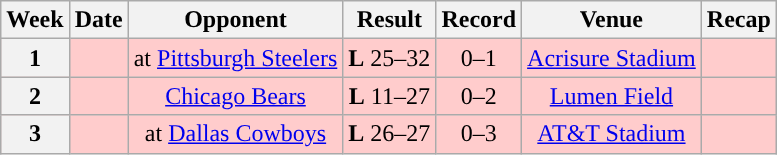<table class="wikitable" style="text-align:center">
<tr>
<th>Week</th>
<th>Date</th>
<th>Opponent</th>
<th>Result</th>
<th>Record</th>
<th>Venue</th>
<th>Recap</th>
</tr>
<tr style="background:#fcc">
<th>1</th>
<td></td>
<td>at <a href='#'>Pittsburgh Steelers</a></td>
<td><strong>L</strong> 25–32</td>
<td>0–1</td>
<td><a href='#'>Acrisure Stadium</a></td>
<td></td>
</tr>
<tr style="background:#fcc">
<th>2</th>
<td></td>
<td><a href='#'>Chicago Bears</a></td>
<td><strong>L</strong> 11–27</td>
<td>0–2</td>
<td><a href='#'>Lumen Field</a></td>
<td></td>
</tr>
<tr style="background:#fcc">
<th>3</th>
<td></td>
<td>at <a href='#'>Dallas Cowboys</a></td>
<td><strong>L</strong> 26–27</td>
<td>0–3</td>
<td><a href='#'>AT&T Stadium</a></td>
<td></td>
</tr>
</table>
